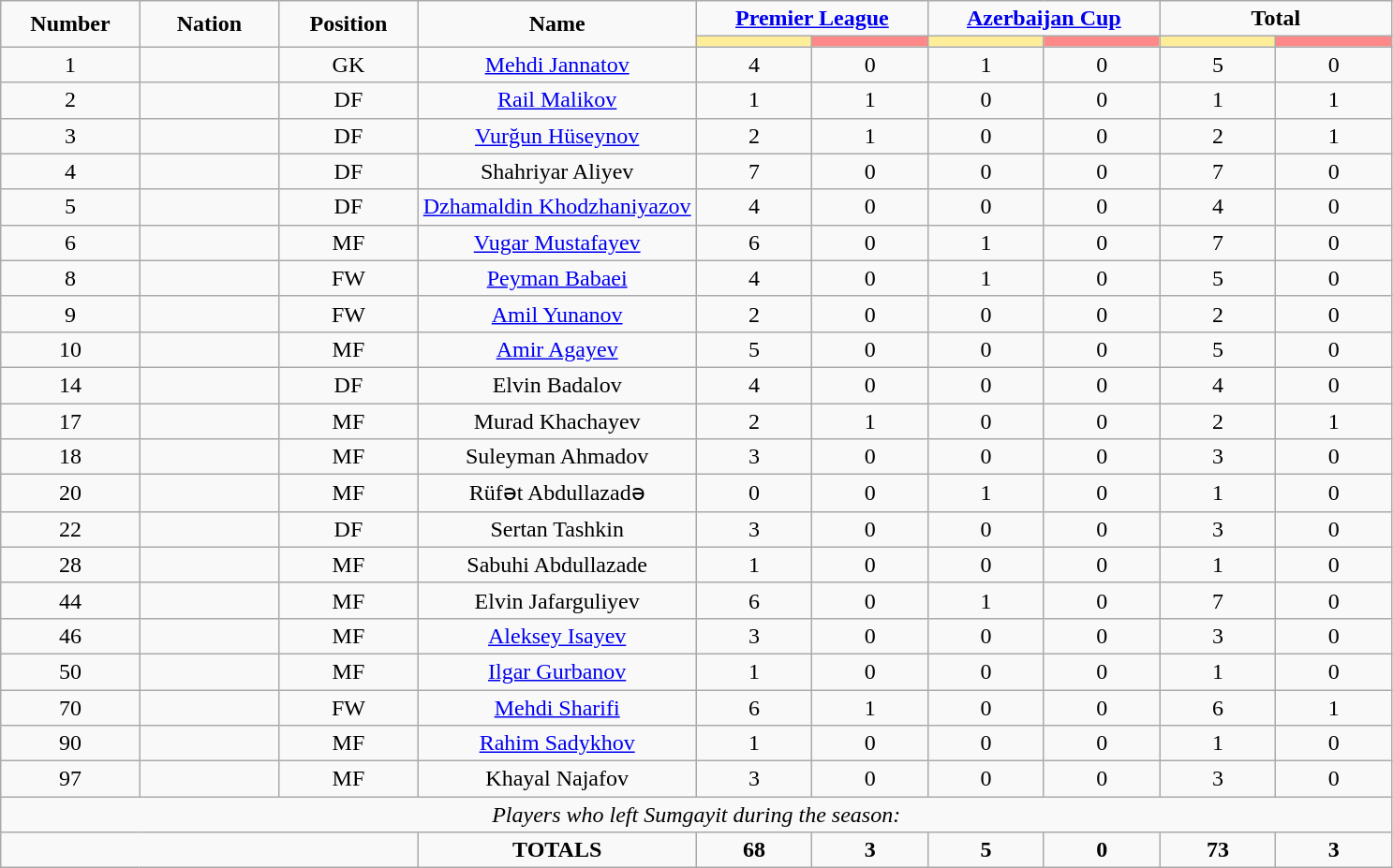<table class="wikitable" style="font-size: 100%; text-align: center;">
<tr>
<td rowspan="2" width="10%" align="center"><strong>Number</strong></td>
<td rowspan="2" width="10%" align="center"><strong>Nation</strong></td>
<td rowspan="2" width="10%" align="center"><strong>Position</strong></td>
<td rowspan="2" width="20%" align="center"><strong>Name</strong></td>
<td colspan="2" align="center"><strong><a href='#'>Premier League</a></strong></td>
<td colspan="2" align="center"><strong><a href='#'>Azerbaijan Cup</a></strong></td>
<td colspan="2" align="center"><strong>Total</strong></td>
</tr>
<tr>
<th width=60 style="background: #FFEE99"></th>
<th width=60 style="background: #FF8888"></th>
<th width=60 style="background: #FFEE99"></th>
<th width=60 style="background: #FF8888"></th>
<th width=60 style="background: #FFEE99"></th>
<th width=60 style="background: #FF8888"></th>
</tr>
<tr>
<td>1</td>
<td></td>
<td>GK</td>
<td><a href='#'>Mehdi Jannatov</a></td>
<td>4</td>
<td>0</td>
<td>1</td>
<td>0</td>
<td>5</td>
<td>0</td>
</tr>
<tr>
<td>2</td>
<td></td>
<td>DF</td>
<td><a href='#'>Rail Malikov</a></td>
<td>1</td>
<td>1</td>
<td>0</td>
<td>0</td>
<td>1</td>
<td>1</td>
</tr>
<tr>
<td>3</td>
<td></td>
<td>DF</td>
<td><a href='#'>Vurğun Hüseynov</a></td>
<td>2</td>
<td>1</td>
<td>0</td>
<td>0</td>
<td>2</td>
<td>1</td>
</tr>
<tr>
<td>4</td>
<td></td>
<td>DF</td>
<td>Shahriyar Aliyev</td>
<td>7</td>
<td>0</td>
<td>0</td>
<td>0</td>
<td>7</td>
<td>0</td>
</tr>
<tr>
<td>5</td>
<td></td>
<td>DF</td>
<td><a href='#'>Dzhamaldin Khodzhaniyazov</a></td>
<td>4</td>
<td>0</td>
<td>0</td>
<td>0</td>
<td>4</td>
<td>0</td>
</tr>
<tr>
<td>6</td>
<td></td>
<td>MF</td>
<td><a href='#'>Vugar Mustafayev</a></td>
<td>6</td>
<td>0</td>
<td>1</td>
<td>0</td>
<td>7</td>
<td>0</td>
</tr>
<tr>
<td>8</td>
<td></td>
<td>FW</td>
<td><a href='#'>Peyman Babaei</a></td>
<td>4</td>
<td>0</td>
<td>1</td>
<td>0</td>
<td>5</td>
<td>0</td>
</tr>
<tr>
<td>9</td>
<td></td>
<td>FW</td>
<td><a href='#'>Amil Yunanov</a></td>
<td>2</td>
<td>0</td>
<td>0</td>
<td>0</td>
<td>2</td>
<td>0</td>
</tr>
<tr>
<td>10</td>
<td></td>
<td>MF</td>
<td><a href='#'>Amir Agayev</a></td>
<td>5</td>
<td>0</td>
<td>0</td>
<td>0</td>
<td>5</td>
<td>0</td>
</tr>
<tr>
<td>14</td>
<td></td>
<td>DF</td>
<td>Elvin Badalov</td>
<td>4</td>
<td>0</td>
<td>0</td>
<td>0</td>
<td>4</td>
<td>0</td>
</tr>
<tr>
<td>17</td>
<td></td>
<td>MF</td>
<td>Murad Khachayev</td>
<td>2</td>
<td>1</td>
<td>0</td>
<td>0</td>
<td>2</td>
<td>1</td>
</tr>
<tr>
<td>18</td>
<td></td>
<td>MF</td>
<td>Suleyman Ahmadov</td>
<td>3</td>
<td>0</td>
<td>0</td>
<td>0</td>
<td>3</td>
<td>0</td>
</tr>
<tr>
<td>20</td>
<td></td>
<td>MF</td>
<td>Rüfət Abdullazadə</td>
<td>0</td>
<td>0</td>
<td>1</td>
<td>0</td>
<td>1</td>
<td>0</td>
</tr>
<tr>
<td>22</td>
<td></td>
<td>DF</td>
<td>Sertan Tashkin</td>
<td>3</td>
<td>0</td>
<td>0</td>
<td>0</td>
<td>3</td>
<td>0</td>
</tr>
<tr>
<td>28</td>
<td></td>
<td>MF</td>
<td>Sabuhi Abdullazade</td>
<td>1</td>
<td>0</td>
<td>0</td>
<td>0</td>
<td>1</td>
<td>0</td>
</tr>
<tr>
<td>44</td>
<td></td>
<td>MF</td>
<td>Elvin Jafarguliyev</td>
<td>6</td>
<td>0</td>
<td>1</td>
<td>0</td>
<td>7</td>
<td>0</td>
</tr>
<tr>
<td>46</td>
<td></td>
<td>MF</td>
<td><a href='#'>Aleksey Isayev</a></td>
<td>3</td>
<td>0</td>
<td>0</td>
<td>0</td>
<td>3</td>
<td>0</td>
</tr>
<tr>
<td>50</td>
<td></td>
<td>MF</td>
<td><a href='#'>Ilgar Gurbanov</a></td>
<td>1</td>
<td>0</td>
<td>0</td>
<td>0</td>
<td>1</td>
<td>0</td>
</tr>
<tr>
<td>70</td>
<td></td>
<td>FW</td>
<td><a href='#'>Mehdi Sharifi</a></td>
<td>6</td>
<td>1</td>
<td>0</td>
<td>0</td>
<td>6</td>
<td>1</td>
</tr>
<tr>
<td>90</td>
<td></td>
<td>MF</td>
<td><a href='#'>Rahim Sadykhov</a></td>
<td>1</td>
<td>0</td>
<td>0</td>
<td>0</td>
<td>1</td>
<td>0</td>
</tr>
<tr>
<td>97</td>
<td></td>
<td>MF</td>
<td>Khayal Najafov</td>
<td>3</td>
<td>0</td>
<td>0</td>
<td>0</td>
<td>3</td>
<td>0</td>
</tr>
<tr>
<td colspan="14"><em>Players who left Sumgayit during the season:</em></td>
</tr>
<tr>
<td colspan="3"></td>
<td><strong>TOTALS</strong></td>
<td><strong>68</strong></td>
<td><strong>3</strong></td>
<td><strong>5</strong></td>
<td><strong>0</strong></td>
<td><strong>73</strong></td>
<td><strong>3</strong></td>
</tr>
</table>
